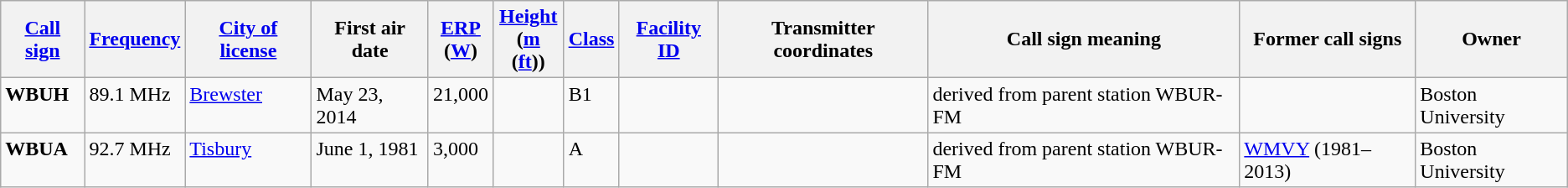<table class="wikitable sortable">
<tr>
<th><a href='#'>Call sign</a></th>
<th data-sort-type="number"><a href='#'>Frequency</a></th>
<th><a href='#'>City of license</a></th>
<th class="unsortable">First air date</th>
<th data-sort-type="number"><a href='#'>ERP</a><br>(<a href='#'>W</a>)</th>
<th data-sort-type="number"><a href='#'>Height</a><br>(<a href='#'>m</a> (<a href='#'>ft</a>))</th>
<th><a href='#'>Class</a></th>
<th data-sort-type="number"><a href='#'>Facility ID</a></th>
<th class="unsortable">Transmitter coordinates</th>
<th class="unsortable">Call sign meaning</th>
<th class="unsortable">Former call signs</th>
<th class="unsortable">Owner</th>
</tr>
<tr style="vertical-align: top; text-align: left;">
<td><strong>WBUH</strong></td>
<td>89.1 MHz</td>
<td><a href='#'>Brewster</a></td>
<td>May 23, 2014</td>
<td>21,000</td>
<td></td>
<td>B1</td>
<td></td>
<td></td>
<td>derived from parent station WBUR-FM</td>
<td></td>
<td>Boston University</td>
</tr>
<tr style="vertical-align: top; text-align: left;">
<td><strong>WBUA</strong></td>
<td>92.7 MHz</td>
<td><a href='#'>Tisbury</a></td>
<td>June 1, 1981</td>
<td>3,000</td>
<td></td>
<td>A</td>
<td></td>
<td></td>
<td>derived from parent station WBUR-FM</td>
<td><a href='#'>WMVY</a> (1981–2013)</td>
<td>Boston University</td>
</tr>
</table>
